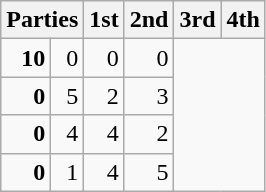<table class="wikitable" style="text-align:right;">
<tr>
<th colspan=2 style="text-align:left;">Parties</th>
<th>1st</th>
<th>2nd</th>
<th>3rd</th>
<th>4th</th>
</tr>
<tr>
<td><strong>10</strong></td>
<td>0</td>
<td>0</td>
<td>0</td>
</tr>
<tr>
<td><strong>0</strong></td>
<td>5</td>
<td>2</td>
<td>3</td>
</tr>
<tr>
<td><strong>0</strong></td>
<td>4</td>
<td>4</td>
<td>2</td>
</tr>
<tr>
<td><strong>0</strong></td>
<td>1</td>
<td>4</td>
<td>5</td>
</tr>
</table>
